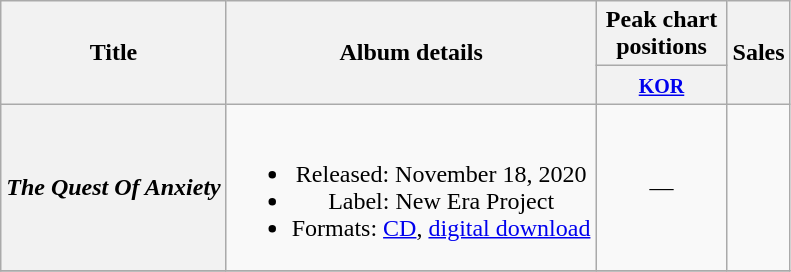<table class="wikitable plainrowheaders" style="text-align:center;">
<tr>
<th scope="col" rowspan="2">Title</th>
<th scope="col" rowspan="2">Album details</th>
<th scope="col" colspan="1" style="width:5em;">Peak chart positions</th>
<th scope="col" rowspan="2">Sales</th>
</tr>
<tr>
<th><small><a href='#'>KOR</a></small><br></th>
</tr>
<tr>
<th scope="row"><em>The Quest Of Anxiety</em></th>
<td><br><ul><li>Released: November 18, 2020</li><li>Label: New Era Project</li><li>Formats: <a href='#'>CD</a>, <a href='#'>digital download</a></li></ul></td>
<td>—</td>
<td></td>
</tr>
<tr>
</tr>
</table>
